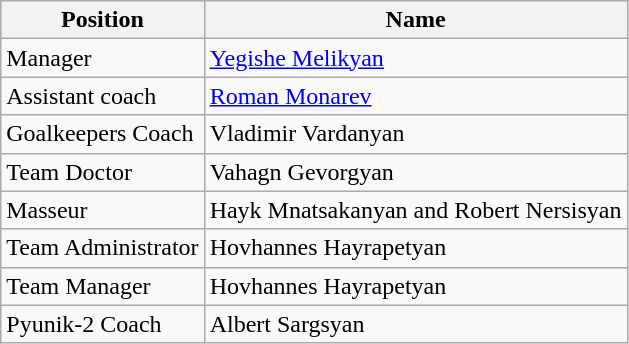<table class="wikitable">
<tr>
<th style=background:graw;">Position</th>
<th style=background:graw;">Name</th>
</tr>
<tr>
<td>Manager</td>
<td> <a href='#'>Yegishe Melikyan</a></td>
</tr>
<tr>
<td>Assistant coach</td>
<td> <a href='#'>Roman Monarev</a></td>
</tr>
<tr>
<td>Goalkeepers Coach</td>
<td> Vladimir Vardanyan</td>
</tr>
<tr>
<td>Team Doctor</td>
<td> Vahagn Gevorgyan</td>
</tr>
<tr>
<td>Masseur</td>
<td> Hayk Mnatsakanyan and Robert Nersisyan</td>
</tr>
<tr>
<td>Team Administrator</td>
<td> Hovhannes Hayrapetyan</td>
</tr>
<tr>
<td>Team Manager</td>
<td> Hovhannes Hayrapetyan</td>
</tr>
<tr>
<td>Pyunik-2 Coach</td>
<td> Albert Sargsyan</td>
</tr>
</table>
